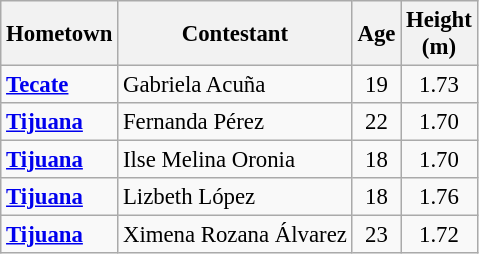<table class="wikitable sortable" style="font-size: 95%;">
<tr>
<th>Hometown</th>
<th>Contestant</th>
<th>Age</th>
<th>Height<br> (m)</th>
</tr>
<tr>
<td><strong><a href='#'>Tecate</a></strong></td>
<td>Gabriela Acuña</td>
<td align="center">19</td>
<td align="center">1.73</td>
</tr>
<tr>
<td><strong><a href='#'>Tijuana</a></strong></td>
<td>Fernanda Pérez</td>
<td align="center">22</td>
<td align="center">1.70</td>
</tr>
<tr>
<td><strong><a href='#'>Tijuana</a></strong></td>
<td>Ilse Melina Oronia</td>
<td align="center">18</td>
<td align="center">1.70</td>
</tr>
<tr>
<td><strong><a href='#'>Tijuana</a></strong></td>
<td>Lizbeth López</td>
<td align="center">18</td>
<td align="center">1.76</td>
</tr>
<tr>
<td><strong><a href='#'>Tijuana</a></strong></td>
<td>Ximena Rozana Álvarez</td>
<td align="center">23</td>
<td align="center">1.72</td>
</tr>
</table>
